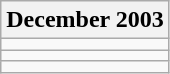<table class="wikitable">
<tr>
<th>December 2003</th>
</tr>
<tr>
<td></td>
</tr>
<tr>
<td></td>
</tr>
<tr>
<td></td>
</tr>
</table>
